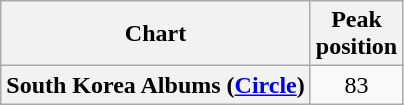<table class="wikitable plainrowheaders" style="text-align:center">
<tr>
<th scope="col">Chart</th>
<th scope="col">Peak<br>position</th>
</tr>
<tr>
<th scope="row">South Korea Albums (<a href='#'>Circle</a>)</th>
<td>83</td>
</tr>
</table>
